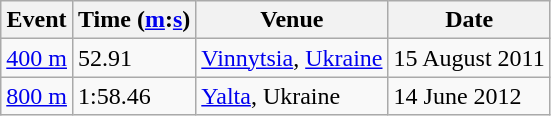<table class="wikitable">
<tr>
<th>Event</th>
<th>Time (<a href='#'>m</a>:<a href='#'>s</a>)</th>
<th>Venue</th>
<th>Date</th>
</tr>
<tr>
<td><a href='#'>400 m</a></td>
<td>52.91</td>
<td><a href='#'>Vinnytsia</a>, <a href='#'>Ukraine</a></td>
<td>15 August 2011</td>
</tr>
<tr>
<td><a href='#'>800 m</a></td>
<td>1:58.46</td>
<td><a href='#'>Yalta</a>, Ukraine</td>
<td>14 June 2012</td>
</tr>
</table>
